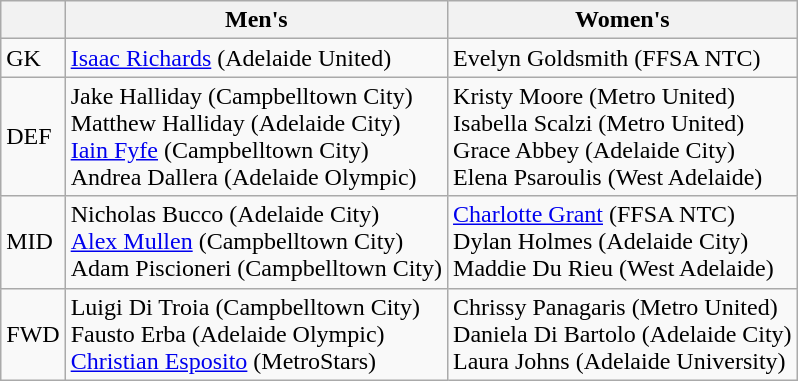<table class="wikitable">
<tr>
<th></th>
<th>Men's</th>
<th>Women's</th>
</tr>
<tr>
<td>GK</td>
<td><a href='#'>Isaac Richards</a> (Adelaide United)</td>
<td>Evelyn Goldsmith (FFSA NTC)</td>
</tr>
<tr>
<td>DEF</td>
<td>Jake Halliday (Campbelltown City) <br> Matthew Halliday (Adelaide City) <br> <a href='#'>Iain Fyfe</a> (Campbelltown City) <br> Andrea Dallera (Adelaide Olympic)</td>
<td>Kristy Moore (Metro United) <br> Isabella Scalzi (Metro United) <br> Grace Abbey (Adelaide City) <br> Elena Psaroulis (West Adelaide)</td>
</tr>
<tr>
<td>MID</td>
<td>Nicholas Bucco (Adelaide City) <br> <a href='#'>Alex Mullen</a> (Campbelltown City) <br> Adam Piscioneri (Campbelltown City)</td>
<td><a href='#'>Charlotte Grant</a> (FFSA NTC) <br> Dylan Holmes (Adelaide City) <br> Maddie Du Rieu (West Adelaide)</td>
</tr>
<tr>
<td>FWD</td>
<td>Luigi Di Troia (Campbelltown City) <br>Fausto Erba (Adelaide Olympic) <br><a href='#'>Christian Esposito</a> (MetroStars)</td>
<td>Chrissy Panagaris (Metro United) <br> Daniela Di Bartolo (Adelaide City) <br> Laura Johns (Adelaide University)</td>
</tr>
</table>
